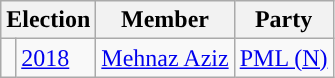<table class="wikitable">
<tr>
<th colspan="2">Election</th>
<th>Member</th>
<th>Party</th>
</tr>
<tr>
<td style="background-color: "></td>
<td><a href='#'>2018</a></td>
<td><a href='#'>Mehnaz Aziz</a></td>
<td><a href='#'>PML (N)</a></td>
</tr>
</table>
